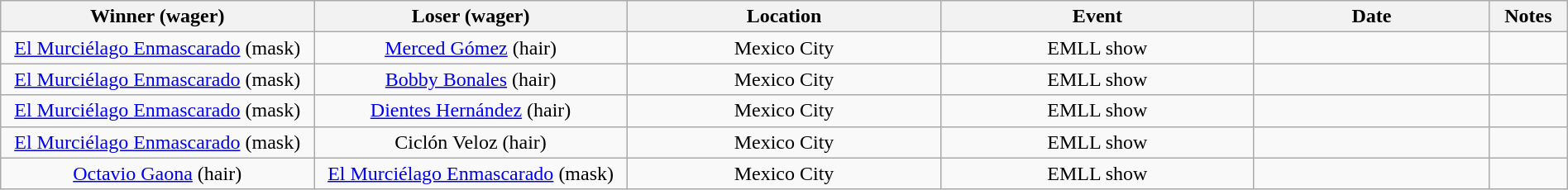<table class="wikitable sortable" width=100%  style="text-align: center">
<tr>
<th width=20% scope="col">Winner (wager)</th>
<th width=20% scope="col">Loser (wager)</th>
<th width=20% scope="col">Location</th>
<th width=20% scope="col">Event</th>
<th width=15% scope="col">Date</th>
<th class="unsortable" width=5% scope="col">Notes</th>
</tr>
<tr>
<td><a href='#'>El Murciélago Enmascarado</a> (mask)</td>
<td><a href='#'>Merced Gómez</a> (hair)</td>
<td>Mexico City</td>
<td>EMLL show</td>
<td></td>
<td></td>
</tr>
<tr>
<td><a href='#'>El Murciélago Enmascarado</a> (mask)</td>
<td><a href='#'>Bobby Bonales</a> (hair)</td>
<td>Mexico City</td>
<td>EMLL show</td>
<td></td>
<td></td>
</tr>
<tr>
<td><a href='#'>El Murciélago Enmascarado</a> (mask)</td>
<td><a href='#'>Dientes Hernández</a> (hair)</td>
<td>Mexico City</td>
<td>EMLL show</td>
<td></td>
<td></td>
</tr>
<tr>
<td><a href='#'>El Murciélago Enmascarado</a> (mask)</td>
<td>Ciclón Veloz (hair)</td>
<td>Mexico City</td>
<td>EMLL show</td>
<td></td>
<td></td>
</tr>
<tr>
<td><a href='#'>Octavio Gaona</a> (hair)</td>
<td><a href='#'>El Murciélago Enmascarado</a> (mask)</td>
<td>Mexico City</td>
<td>EMLL show</td>
<td></td>
<td></td>
</tr>
</table>
